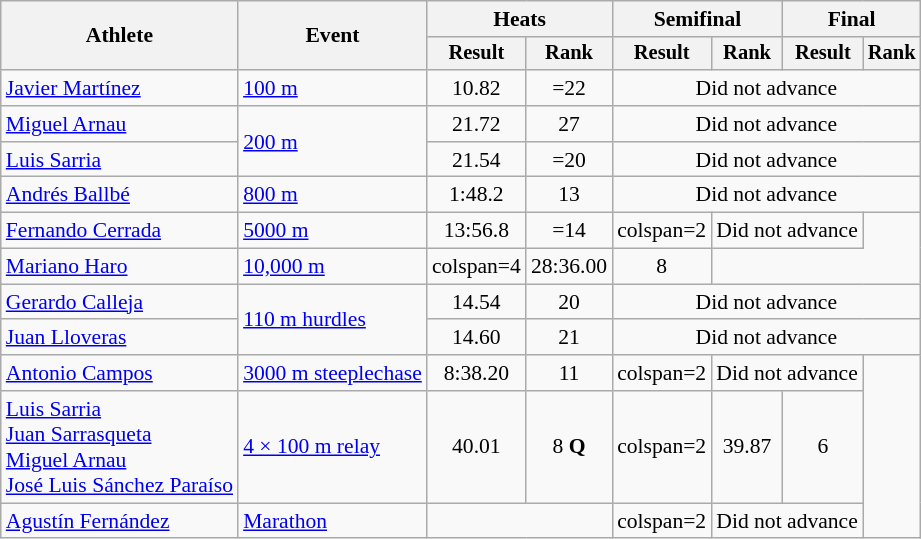<table class="wikitable" style="font-size:90%">
<tr>
<th rowspan="2">Athlete</th>
<th rowspan="2">Event</th>
<th colspan="2">Heats</th>
<th colspan="2">Semifinal</th>
<th colspan="2">Final</th>
</tr>
<tr style="font-size:95%">
<th>Result</th>
<th>Rank</th>
<th>Result</th>
<th>Rank</th>
<th>Result</th>
<th>Rank</th>
</tr>
<tr align=center>
<td align=left><a href='#'>Javier Martínez</a></td>
<td align=left><a href='#'>100 m</a></td>
<td>10.82</td>
<td>=22</td>
<td colspan=4>Did not advance</td>
</tr>
<tr align=center>
<td align=left><a href='#'>Miguel Arnau</a></td>
<td align=left rowspan=2><a href='#'>200 m</a></td>
<td>21.72</td>
<td>27</td>
<td colspan=4>Did not advance</td>
</tr>
<tr align=center>
<td align=left><a href='#'>Luis Sarria</a></td>
<td>21.54</td>
<td>=20</td>
<td colspan=4>Did not advance</td>
</tr>
<tr align=center>
<td align=left><a href='#'>Andrés Ballbé</a></td>
<td align=left><a href='#'>800 m</a></td>
<td>1:48.2</td>
<td>13</td>
<td colspan=4>Did not advance</td>
</tr>
<tr align=center>
<td align=left><a href='#'>Fernando Cerrada</a></td>
<td align=left><a href='#'>5000 m</a></td>
<td>13:56.8</td>
<td>=14</td>
<td>colspan=2 </td>
<td colspan=2>Did not advance</td>
</tr>
<tr align=center>
<td align=left><a href='#'>Mariano Haro</a></td>
<td align=left><a href='#'>10,000 m</a></td>
<td>colspan=4 </td>
<td>28:36.00</td>
<td>8</td>
</tr>
<tr align=center>
<td align=left><a href='#'>Gerardo Calleja</a></td>
<td align=left rowspan=2><a href='#'>110 m hurdles</a></td>
<td>14.54</td>
<td>20</td>
<td colspan=4>Did not advance</td>
</tr>
<tr align=center>
<td align=left><a href='#'>Juan Lloveras</a></td>
<td>14.60</td>
<td>21</td>
<td colspan=4>Did not advance</td>
</tr>
<tr align=center>
<td align=left><a href='#'>Antonio Campos</a></td>
<td align=left><a href='#'>3000 m steeplechase</a></td>
<td>8:38.20</td>
<td>11</td>
<td>colspan=2 </td>
<td colspan=2>Did not advance</td>
</tr>
<tr align=center>
<td align=left><a href='#'>Luis Sarria</a><br><a href='#'>Juan Sarrasqueta</a><br><a href='#'>Miguel Arnau</a><br><a href='#'>José Luis Sánchez Paraíso</a></td>
<td align=left><a href='#'>4 × 100 m relay</a></td>
<td>40.01</td>
<td>8 <strong>Q</strong></td>
<td>colspan=2 </td>
<td>39.87</td>
<td>6</td>
</tr>
<tr align=center>
<td align=left><a href='#'>Agustín Fernández</a></td>
<td align=left><a href='#'>Marathon</a></td>
<td colspan=2></td>
<td>colspan=2 </td>
<td colspan=2>Did not advance</td>
</tr>
</table>
